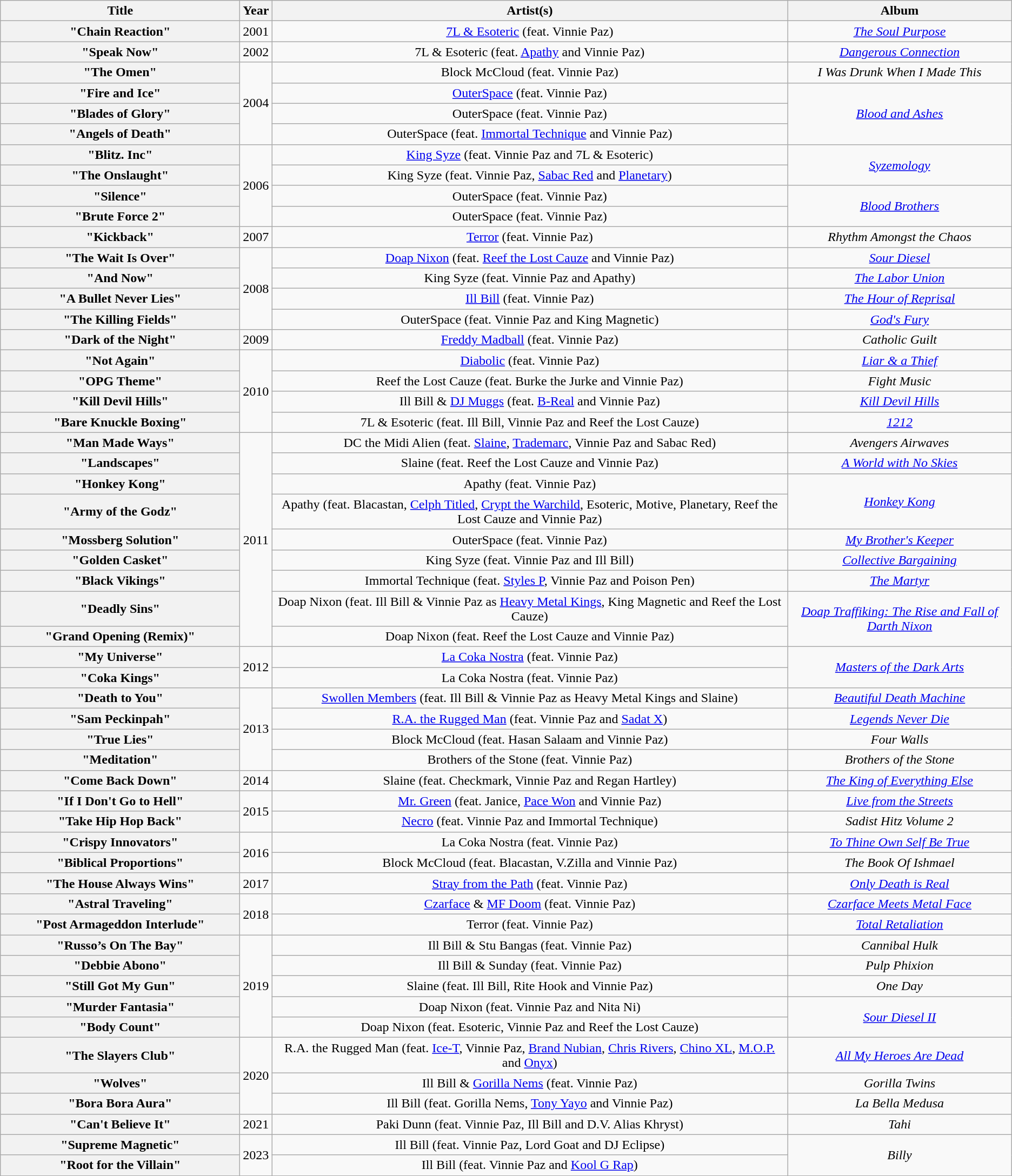<table class="wikitable plainrowheaders" style="text-align:center;">
<tr>
<th scope="col" style="width:18em;">Title</th>
<th scope="col">Year</th>
<th scope="col">Artist(s)</th>
<th scope="col">Album</th>
</tr>
<tr>
<th scope="row">"Chain Reaction"</th>
<td>2001</td>
<td><a href='#'>7L & Esoteric</a> (feat. Vinnie Paz)</td>
<td><em><a href='#'>The Soul Purpose</a></em></td>
</tr>
<tr>
<th scope="row">"Speak Now"</th>
<td>2002</td>
<td>7L & Esoteric (feat. <a href='#'>Apathy</a> and Vinnie Paz)</td>
<td><em><a href='#'>Dangerous Connection</a></em></td>
</tr>
<tr>
<th scope="row">"The Omen"</th>
<td rowspan="4">2004</td>
<td>Block McCloud (feat. Vinnie Paz)</td>
<td><em>I Was Drunk When I Made This</em></td>
</tr>
<tr>
<th scope="row">"Fire and Ice"</th>
<td><a href='#'>OuterSpace</a> (feat. Vinnie Paz)</td>
<td rowspan="3"><em><a href='#'>Blood and Ashes</a></em></td>
</tr>
<tr>
<th scope="row">"Blades of Glory"</th>
<td>OuterSpace (feat. Vinnie Paz)</td>
</tr>
<tr>
<th scope="row">"Angels of Death"</th>
<td>OuterSpace (feat. <a href='#'>Immortal Technique</a> and Vinnie Paz)</td>
</tr>
<tr>
<th scope="row">"Blitz. Inc"</th>
<td rowspan="4">2006</td>
<td><a href='#'>King Syze</a> (feat. Vinnie Paz and 7L & Esoteric)</td>
<td rowspan="2"><em><a href='#'>Syzemology</a></em></td>
</tr>
<tr>
<th scope="row">"The Onslaught"</th>
<td>King Syze (feat. Vinnie Paz, <a href='#'>Sabac Red</a> and <a href='#'>Planetary</a>)</td>
</tr>
<tr>
<th scope="row">"Silence"</th>
<td>OuterSpace (feat. Vinnie Paz)</td>
<td rowspan="2"><em><a href='#'>Blood Brothers</a></em></td>
</tr>
<tr>
<th scope="row">"Brute Force 2"</th>
<td>OuterSpace (feat. Vinnie Paz)</td>
</tr>
<tr>
<th scope="row">"Kickback"</th>
<td>2007</td>
<td><a href='#'>Terror</a> (feat. Vinnie Paz)</td>
<td><em>Rhythm Amongst the Chaos</em></td>
</tr>
<tr>
<th scope="row">"The Wait Is Over"</th>
<td rowspan="4">2008</td>
<td><a href='#'>Doap Nixon</a> (feat. <a href='#'>Reef the Lost Cauze</a> and Vinnie Paz)</td>
<td><em><a href='#'>Sour Diesel</a></em></td>
</tr>
<tr>
<th scope="row">"And Now"</th>
<td>King Syze (feat. Vinnie Paz and Apathy)</td>
<td><em><a href='#'>The Labor Union</a></em></td>
</tr>
<tr>
<th scope="row">"A Bullet Never Lies"</th>
<td><a href='#'>Ill Bill</a> (feat. Vinnie Paz)</td>
<td><em><a href='#'>The Hour of Reprisal</a></em></td>
</tr>
<tr>
<th scope="row">"The Killing Fields"</th>
<td>OuterSpace (feat. Vinnie Paz and King Magnetic)</td>
<td><em><a href='#'>God's Fury</a></em></td>
</tr>
<tr>
<th scope="row">"Dark of the Night"</th>
<td>2009</td>
<td><a href='#'>Freddy Madball</a> (feat. Vinnie Paz)</td>
<td><em>Catholic Guilt</em></td>
</tr>
<tr>
<th scope="row">"Not Again"</th>
<td rowspan="4">2010</td>
<td><a href='#'>Diabolic</a> (feat. Vinnie Paz)</td>
<td><em><a href='#'>Liar & a Thief</a></em></td>
</tr>
<tr>
<th scope="row">"OPG Theme"</th>
<td>Reef the Lost Cauze (feat. Burke the Jurke and Vinnie Paz)</td>
<td><em>Fight Music</em></td>
</tr>
<tr>
<th scope="row">"Kill Devil Hills"</th>
<td>Ill Bill & <a href='#'>DJ Muggs</a> (feat. <a href='#'>B-Real</a> and Vinnie Paz)</td>
<td><em><a href='#'>Kill Devil Hills</a></em></td>
</tr>
<tr>
<th scope="row">"Bare Knuckle Boxing"</th>
<td>7L & Esoteric (feat. Ill Bill, Vinnie Paz and Reef the Lost Cauze)</td>
<td><em><a href='#'>1212</a></em></td>
</tr>
<tr>
<th scope="row">"Man Made Ways"</th>
<td rowspan="9">2011</td>
<td>DC the Midi Alien (feat. <a href='#'>Slaine</a>, <a href='#'>Trademarc</a>, Vinnie Paz and Sabac Red)</td>
<td><em>Avengers Airwaves</em></td>
</tr>
<tr>
<th scope="row">"Landscapes"</th>
<td>Slaine (feat. Reef the Lost Cauze and Vinnie Paz)</td>
<td><em><a href='#'>A World with No Skies</a></em></td>
</tr>
<tr>
<th scope="row">"Honkey Kong"</th>
<td>Apathy (feat. Vinnie Paz)</td>
<td rowspan="2"><em><a href='#'>Honkey Kong</a></em></td>
</tr>
<tr>
<th scope="row">"Army of the Godz"</th>
<td>Apathy (feat. Blacastan, <a href='#'>Celph Titled</a>, <a href='#'>Crypt the Warchild</a>, Esoteric, Motive, Planetary, Reef the Lost Cauze and Vinnie Paz)</td>
</tr>
<tr>
<th scope="row">"Mossberg Solution"</th>
<td>OuterSpace (feat. Vinnie Paz)</td>
<td><em><a href='#'>My Brother's Keeper</a></em></td>
</tr>
<tr>
<th scope="row">"Golden Casket"</th>
<td>King Syze (feat. Vinnie Paz and Ill Bill)</td>
<td><em><a href='#'>Collective Bargaining</a></em></td>
</tr>
<tr>
<th scope="row">"Black Vikings"</th>
<td>Immortal Technique (feat. <a href='#'>Styles P</a>, Vinnie Paz and Poison Pen)</td>
<td><em><a href='#'>The Martyr</a></em></td>
</tr>
<tr>
<th scope="row">"Deadly Sins"</th>
<td>Doap Nixon (feat. Ill Bill & Vinnie Paz as <a href='#'>Heavy Metal Kings</a>, King Magnetic and Reef the Lost Cauze)</td>
<td rowspan="2"><em><a href='#'>Doap Traffiking: The Rise and Fall of Darth Nixon</a></em></td>
</tr>
<tr>
<th scope="row">"Grand Opening (Remix)"</th>
<td>Doap Nixon (feat. Reef the Lost Cauze and Vinnie Paz)</td>
</tr>
<tr>
<th scope="row">"My Universe"</th>
<td rowspan="2">2012</td>
<td><a href='#'>La Coka Nostra</a> (feat. Vinnie Paz)</td>
<td rowspan="2"><em><a href='#'>Masters of the Dark Arts</a></em></td>
</tr>
<tr>
<th scope="row">"Coka Kings"</th>
<td>La Coka Nostra (feat. Vinnie Paz)</td>
</tr>
<tr>
<th scope="row">"Death to You"</th>
<td rowspan="4">2013</td>
<td><a href='#'>Swollen Members</a> (feat. Ill Bill & Vinnie Paz as Heavy Metal Kings and Slaine)</td>
<td><em><a href='#'>Beautiful Death Machine</a></em></td>
</tr>
<tr>
<th scope="row">"Sam Peckinpah"</th>
<td><a href='#'>R.A. the Rugged Man</a> (feat. Vinnie Paz and <a href='#'>Sadat X</a>)</td>
<td><em><a href='#'>Legends Never Die</a></em></td>
</tr>
<tr>
<th scope="row">"True Lies"</th>
<td>Block McCloud (feat. Hasan Salaam and Vinnie Paz)</td>
<td><em>Four Walls</em></td>
</tr>
<tr>
<th scope="row">"Meditation"</th>
<td>Brothers of the Stone (feat. Vinnie Paz)</td>
<td><em>Brothers of the Stone</em></td>
</tr>
<tr>
<th scope="row">"Come Back Down"</th>
<td>2014</td>
<td>Slaine (feat. Checkmark, Vinnie Paz and Regan Hartley)</td>
<td><em><a href='#'>The King of Everything Else</a></em></td>
</tr>
<tr>
<th scope="row">"If I Don't Go to Hell"</th>
<td rowspan="2">2015</td>
<td><a href='#'>Mr. Green</a> (feat. Janice, <a href='#'>Pace Won</a> and Vinnie Paz)</td>
<td><em><a href='#'>Live from the Streets</a></em></td>
</tr>
<tr>
<th scope="row">"Take Hip Hop Back"</th>
<td><a href='#'>Necro</a> (feat. Vinnie Paz and Immortal Technique)</td>
<td><em>Sadist Hitz Volume 2</em></td>
</tr>
<tr>
<th scope="row">"Crispy Innovators"</th>
<td rowspan="2">2016</td>
<td>La Coka Nostra (feat. Vinnie Paz)</td>
<td><em><a href='#'>To Thine Own Self Be True</a></em></td>
</tr>
<tr>
<th scope="row">"Biblical Proportions"</th>
<td>Block McCloud (feat. Blacastan, V.Zilla and Vinnie Paz)</td>
<td><em>The Book Of Ishmael</em></td>
</tr>
<tr>
<th scope="row">"The House Always Wins"</th>
<td>2017</td>
<td><a href='#'>Stray from the Path</a> (feat. Vinnie Paz)</td>
<td><em><a href='#'>Only Death is Real</a></em></td>
</tr>
<tr>
<th scope="row">"Astral Traveling"</th>
<td rowspan="2">2018</td>
<td><a href='#'>Czarface</a> & <a href='#'>MF Doom</a> (feat. Vinnie Paz)</td>
<td><em><a href='#'>Czarface Meets Metal Face</a></em></td>
</tr>
<tr>
<th scope="row">"Post Armageddon Interlude"</th>
<td>Terror (feat. Vinnie Paz)</td>
<td><em><a href='#'>Total Retaliation</a></em></td>
</tr>
<tr>
<th scope="row">"Russo’s On The Bay"</th>
<td rowspan="5">2019</td>
<td>Ill Bill & Stu Bangas (feat. Vinnie Paz)</td>
<td><em>Cannibal Hulk</em></td>
</tr>
<tr>
<th scope="row">"Debbie Abono"</th>
<td>Ill Bill & Sunday (feat. Vinnie Paz)</td>
<td><em>Pulp Phixion</em></td>
</tr>
<tr>
<th scope="row">"Still Got My Gun"</th>
<td>Slaine (feat. Ill Bill, Rite Hook and Vinnie Paz)</td>
<td><em>One Day</em></td>
</tr>
<tr>
<th scope="row">"Murder Fantasia"</th>
<td>Doap Nixon (feat. Vinnie Paz and Nita Ni)</td>
<td rowspan="2"><em><a href='#'>Sour Diesel II</a></em></td>
</tr>
<tr>
<th scope="row">"Body Count"</th>
<td>Doap Nixon (feat. Esoteric, Vinnie Paz and Reef the Lost Cauze)</td>
</tr>
<tr>
<th scope="row">"The Slayers Club"</th>
<td rowspan="3">2020</td>
<td>R.A. the Rugged Man (feat. <a href='#'>Ice-T</a>, Vinnie Paz, <a href='#'>Brand Nubian</a>, <a href='#'>Chris Rivers</a>, <a href='#'>Chino XL</a>, <a href='#'>M.O.P.</a> and <a href='#'>Onyx</a>)</td>
<td><em><a href='#'>All My Heroes Are Dead</a></em></td>
</tr>
<tr>
<th scope="row">"Wolves"</th>
<td>Ill Bill & <a href='#'>Gorilla Nems</a> (feat. Vinnie Paz)</td>
<td><em>Gorilla Twins</em></td>
</tr>
<tr>
<th scope="row">"Bora Bora Aura"</th>
<td>Ill Bill (feat. Gorilla Nems, <a href='#'>Tony Yayo</a> and Vinnie Paz)</td>
<td><em>La Bella Medusa</em></td>
</tr>
<tr>
<th scope="row">"Can't Believe It"</th>
<td>2021</td>
<td>Paki Dunn (feat. Vinnie Paz, Ill Bill and D.V. Alias Khryst)</td>
<td><em>Tahi</em></td>
</tr>
<tr>
<th scope="row">"Supreme Magnetic"</th>
<td rowspan="2">2023</td>
<td>Ill Bill (feat. Vinnie Paz, Lord Goat and DJ Eclipse)</td>
<td rowspan="2"><em>Billy</em></td>
</tr>
<tr>
<th scope="row">"Root for the Villain"</th>
<td>Ill Bill (feat. Vinnie Paz and <a href='#'>Kool G Rap</a>)</td>
</tr>
<tr>
</tr>
</table>
